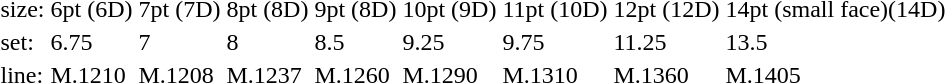<table style="margin-left:40px;">
<tr>
<td>size:</td>
<td>6pt (6D)</td>
<td>7pt (7D)</td>
<td>8pt (8D)</td>
<td>9pt (8D)</td>
<td>10pt (9D)</td>
<td>11pt (10D)</td>
<td>12pt (12D)</td>
<td>14pt (small face)(14D)</td>
</tr>
<tr>
<td>set:</td>
<td>6.75</td>
<td>7</td>
<td>8</td>
<td>8.5</td>
<td>9.25</td>
<td>9.75</td>
<td>11.25</td>
<td>13.5</td>
</tr>
<tr>
<td>line:</td>
<td>M.1210</td>
<td>M.1208</td>
<td>M.1237</td>
<td>M.1260</td>
<td>M.1290</td>
<td>M.1310</td>
<td>M.1360</td>
<td>M.1405</td>
</tr>
</table>
